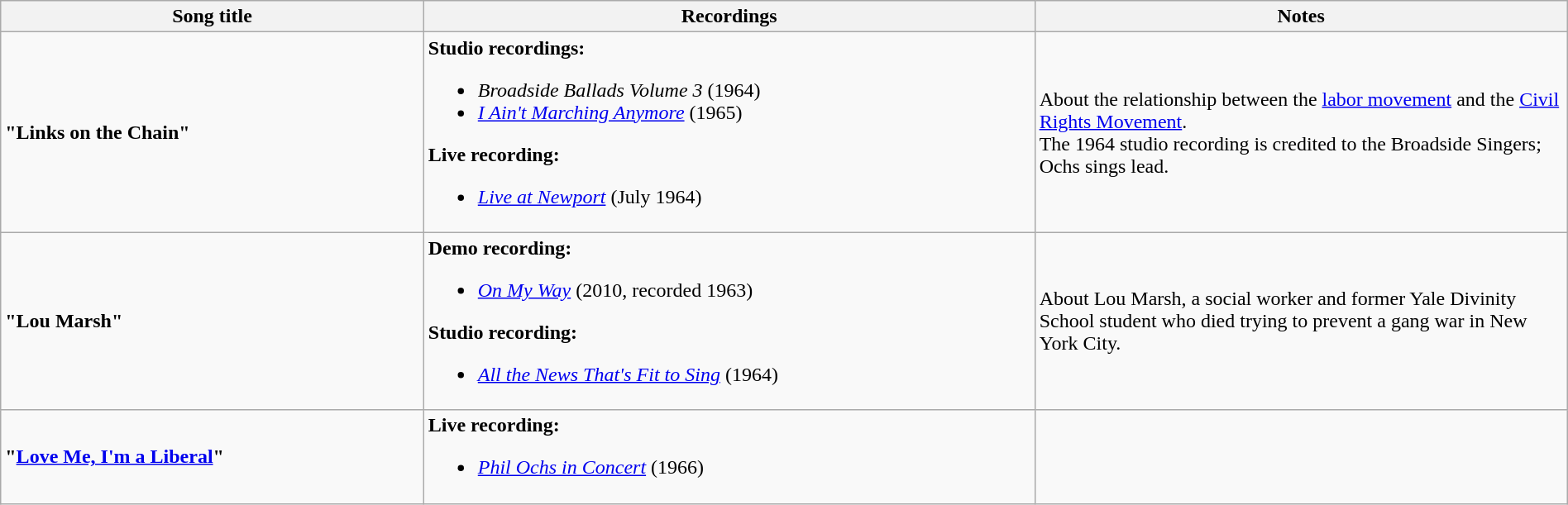<table class="wikitable" width="100%">
<tr>
<th width="27%">Song title</th>
<th width="39%">Recordings</th>
<th width="34%">Notes</th>
</tr>
<tr>
<td><strong>"Links on the Chain"</strong></td>
<td><strong>Studio recordings:</strong><br><ul><li><em>Broadside Ballads Volume 3</em> (1964)</li><li><em><a href='#'>I Ain't Marching Anymore</a></em> (1965)</li></ul><strong>Live recording:</strong><ul><li><em><a href='#'>Live at Newport</a></em> (July 1964)</li></ul></td>
<td>About the relationship between the <a href='#'>labor movement</a> and the <a href='#'>Civil Rights Movement</a>.<br>The 1964 studio recording is credited to the Broadside Singers; Ochs sings lead.</td>
</tr>
<tr>
<td><strong>"Lou Marsh"</strong></td>
<td><strong>Demo recording:</strong><br><ul><li><em><a href='#'>On My Way</a></em> (2010, recorded 1963)</li></ul><strong>Studio recording:</strong><ul><li><em><a href='#'>All the News That's Fit to Sing</a></em> (1964)</li></ul></td>
<td>About Lou Marsh, a social worker and former Yale Divinity School student who died trying to prevent a gang war in New York City.</td>
</tr>
<tr>
<td><strong>"<a href='#'>Love Me, I'm a Liberal</a>"</strong></td>
<td><strong>Live recording:</strong><br><ul><li><em><a href='#'>Phil Ochs in Concert</a></em> (1966)</li></ul></td>
<td></td>
</tr>
</table>
